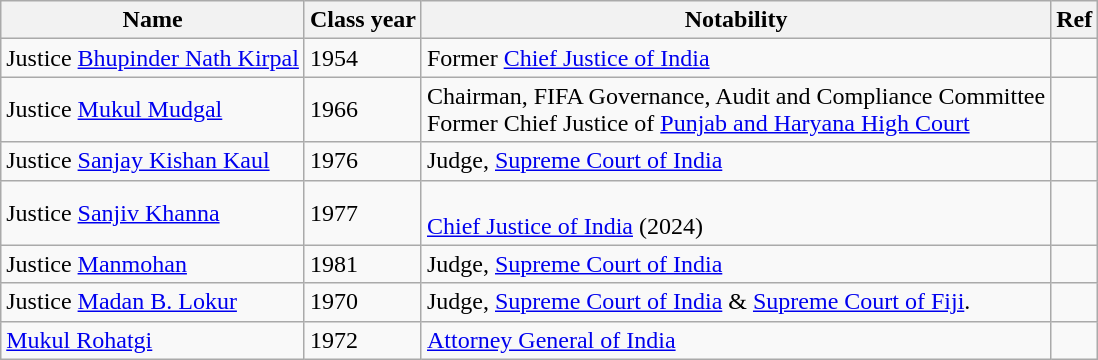<table class="wikitable">
<tr>
<th>Name</th>
<th>Class year</th>
<th>Notability</th>
<th>Ref</th>
</tr>
<tr>
<td>Justice <a href='#'>Bhupinder Nath Kirpal</a></td>
<td>1954</td>
<td>Former <a href='#'>Chief Justice of India</a></td>
<td></td>
</tr>
<tr>
<td>Justice <a href='#'>Mukul Mudgal</a></td>
<td>1966</td>
<td>Chairman, FIFA Governance, Audit and Compliance Committee<br>Former Chief Justice of <a href='#'>Punjab and Haryana High Court</a></td>
<td></td>
</tr>
<tr>
<td>Justice <a href='#'>Sanjay Kishan Kaul</a></td>
<td>1976</td>
<td>Judge, <a href='#'>Supreme Court of India</a></td>
<td></td>
</tr>
<tr>
<td>Justice <a href='#'>Sanjiv Khanna</a></td>
<td>1977</td>
<td><br><a href='#'>Chief Justice of India</a> (2024)</td>
<td></td>
</tr>
<tr>
<td>Justice <a href='#'>Manmohan</a></td>
<td>1981</td>
<td>Judge, <a href='#'>Supreme Court of India</a></td>
<td></td>
</tr>
<tr>
<td>Justice <a href='#'>Madan B. Lokur</a></td>
<td>1970</td>
<td>Judge, <a href='#'>Supreme Court of India</a> &  <a href='#'>Supreme Court of Fiji</a>.</td>
<td></td>
</tr>
<tr>
<td><a href='#'>Mukul Rohatgi</a></td>
<td>1972</td>
<td><a href='#'>Attorney General of India</a></td>
<td></td>
</tr>
</table>
